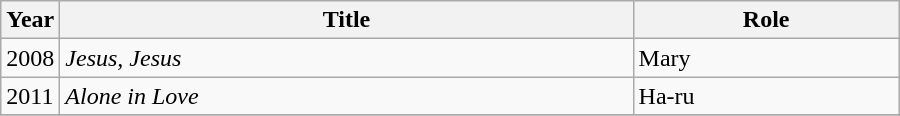<table class="wikitable" style="width:600px">
<tr>
<th width=10>Year</th>
<th>Title</th>
<th>Role</th>
</tr>
<tr>
<td>2008</td>
<td><em>Jesus, Jesus</em></td>
<td>Mary</td>
</tr>
<tr>
<td>2011</td>
<td><em>Alone in Love</em></td>
<td>Ha-ru</td>
</tr>
<tr>
</tr>
</table>
